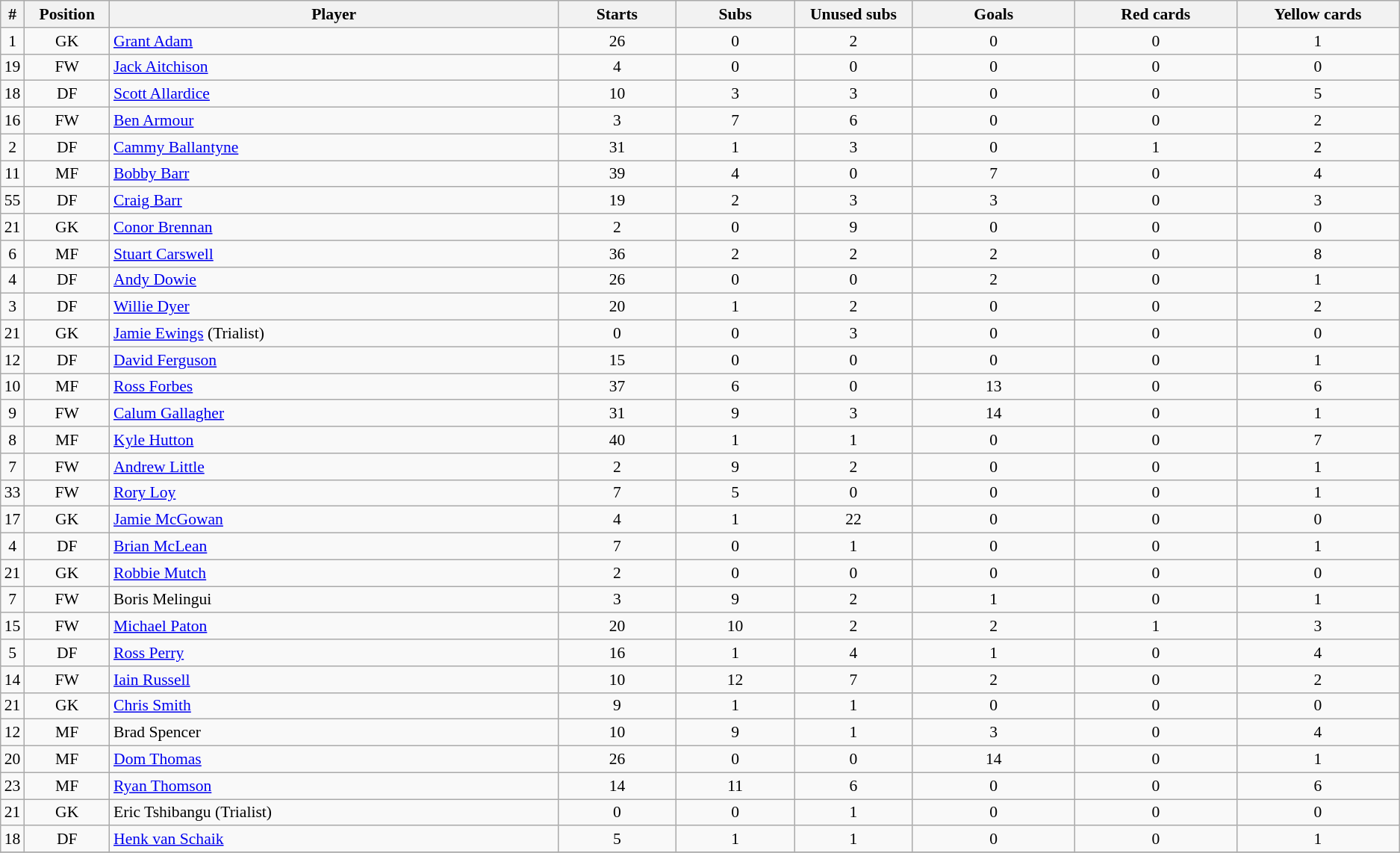<table class="wikitable sortable" style="font-size:90%; text-align:center">
<tr>
<th>#</th>
<th style="width:70px">Position</th>
<th style="width:400px">Player</th>
<th style="width:100px">Starts</th>
<th style="width:100px">Subs</th>
<th style="width:100px">Unused subs</th>
<th style="width:140px">Goals </th>
<th style="width:140px">Red cards </th>
<th style="width:140px">Yellow cards </th>
</tr>
<tr>
<td>1</td>
<td>GK</td>
<td style="text-align:left"> <a href='#'>Grant Adam</a></td>
<td>26</td>
<td>0</td>
<td>2</td>
<td>0</td>
<td>0</td>
<td>1</td>
</tr>
<tr>
<td>19</td>
<td>FW</td>
<td style="text-align:left"> <a href='#'>Jack Aitchison</a></td>
<td>4</td>
<td>0</td>
<td>0</td>
<td>0</td>
<td>0</td>
<td>0</td>
</tr>
<tr>
<td>18</td>
<td>DF</td>
<td style="text-align:left"> <a href='#'>Scott Allardice</a></td>
<td>10</td>
<td>3</td>
<td>3</td>
<td>0</td>
<td>0</td>
<td>5</td>
</tr>
<tr>
<td>16</td>
<td>FW</td>
<td style="text-align:left"> <a href='#'>Ben Armour</a></td>
<td>3</td>
<td>7</td>
<td>6</td>
<td>0</td>
<td>0</td>
<td>2</td>
</tr>
<tr>
<td>2</td>
<td>DF</td>
<td style="text-align:left"> <a href='#'>Cammy Ballantyne</a></td>
<td>31</td>
<td>1</td>
<td>3</td>
<td>0</td>
<td>1</td>
<td>2</td>
</tr>
<tr>
<td>11</td>
<td>MF</td>
<td style="text-align:left"> <a href='#'>Bobby Barr</a></td>
<td>39</td>
<td>4</td>
<td>0</td>
<td>7</td>
<td>0</td>
<td>4</td>
</tr>
<tr>
<td>55</td>
<td>DF</td>
<td style="text-align:left"> <a href='#'>Craig Barr</a></td>
<td>19</td>
<td>2</td>
<td>3</td>
<td>3</td>
<td>0</td>
<td>3</td>
</tr>
<tr>
<td>21</td>
<td>GK</td>
<td style="text-align:left"> <a href='#'>Conor Brennan</a></td>
<td>2</td>
<td>0</td>
<td>9</td>
<td>0</td>
<td>0</td>
<td>0</td>
</tr>
<tr>
<td>6</td>
<td>MF</td>
<td style="text-align:left"> <a href='#'>Stuart Carswell</a></td>
<td>36</td>
<td>2</td>
<td>2</td>
<td>2</td>
<td>0</td>
<td>8</td>
</tr>
<tr>
<td>4</td>
<td>DF</td>
<td style="text-align:left"> <a href='#'>Andy Dowie</a></td>
<td>26</td>
<td>0</td>
<td>0</td>
<td>2</td>
<td>0</td>
<td>1</td>
</tr>
<tr>
<td>3</td>
<td>DF</td>
<td style="text-align:left"> <a href='#'>Willie Dyer</a></td>
<td>20</td>
<td>1</td>
<td>2</td>
<td>0</td>
<td>0</td>
<td>2</td>
</tr>
<tr>
<td>21</td>
<td>GK</td>
<td style="text-align:left"> <a href='#'>Jamie Ewings</a> (Trialist)</td>
<td>0</td>
<td>0</td>
<td>3</td>
<td>0</td>
<td>0</td>
<td>0</td>
</tr>
<tr>
<td>12</td>
<td>DF</td>
<td style="text-align:left"> <a href='#'>David Ferguson</a></td>
<td>15</td>
<td>0</td>
<td>0</td>
<td>0</td>
<td>0</td>
<td>1</td>
</tr>
<tr>
<td>10</td>
<td>MF</td>
<td style="text-align:left"> <a href='#'>Ross Forbes</a></td>
<td>37</td>
<td>6</td>
<td>0</td>
<td>13</td>
<td>0</td>
<td>6</td>
</tr>
<tr>
<td>9</td>
<td>FW</td>
<td style="text-align:left"> <a href='#'>Calum Gallagher</a></td>
<td>31</td>
<td>9</td>
<td>3</td>
<td>14</td>
<td>0</td>
<td>1</td>
</tr>
<tr>
<td>8</td>
<td>MF</td>
<td style="text-align:left"> <a href='#'>Kyle Hutton</a></td>
<td>40</td>
<td>1</td>
<td>1</td>
<td>0</td>
<td>0</td>
<td>7</td>
</tr>
<tr>
<td>7</td>
<td>FW</td>
<td style="text-align:left"> <a href='#'>Andrew Little</a></td>
<td>2</td>
<td>9</td>
<td>2</td>
<td>0</td>
<td>0</td>
<td>1</td>
</tr>
<tr>
<td>33</td>
<td>FW</td>
<td style="text-align:left"> <a href='#'>Rory Loy</a></td>
<td>7</td>
<td>5</td>
<td>0</td>
<td>0</td>
<td>0</td>
<td>1</td>
</tr>
<tr>
<td>17</td>
<td>GK</td>
<td style="text-align:left"> <a href='#'>Jamie McGowan</a></td>
<td>4</td>
<td>1</td>
<td>22</td>
<td>0</td>
<td>0</td>
<td>0</td>
</tr>
<tr>
<td>4</td>
<td>DF</td>
<td style="text-align:left"> <a href='#'>Brian McLean</a></td>
<td>7</td>
<td>0</td>
<td>1</td>
<td>0</td>
<td>0</td>
<td>1</td>
</tr>
<tr>
<td>21</td>
<td>GK</td>
<td style="text-align:left"> <a href='#'>Robbie Mutch</a></td>
<td>2</td>
<td>0</td>
<td>0</td>
<td>0</td>
<td>0</td>
<td>0</td>
</tr>
<tr>
<td>7</td>
<td>FW</td>
<td style="text-align:left"> Boris Melingui</td>
<td>3</td>
<td>9</td>
<td>2</td>
<td>1</td>
<td>0</td>
<td>1</td>
</tr>
<tr>
<td>15</td>
<td>FW</td>
<td style="text-align:left"> <a href='#'>Michael Paton</a></td>
<td>20</td>
<td>10</td>
<td>2</td>
<td>2</td>
<td>1</td>
<td>3</td>
</tr>
<tr>
<td>5</td>
<td>DF</td>
<td style="text-align:left"> <a href='#'>Ross Perry</a></td>
<td>16</td>
<td>1</td>
<td>4</td>
<td>1</td>
<td>0</td>
<td>4</td>
</tr>
<tr>
<td>14</td>
<td>FW</td>
<td style="text-align:left"> <a href='#'>Iain Russell</a></td>
<td>10</td>
<td>12</td>
<td>7</td>
<td>2</td>
<td>0</td>
<td>2</td>
</tr>
<tr>
<td>21</td>
<td>GK</td>
<td style="text-align:left"> <a href='#'>Chris Smith</a></td>
<td>9</td>
<td>1</td>
<td>1</td>
<td>0</td>
<td>0</td>
<td>0</td>
</tr>
<tr>
<td>12</td>
<td>MF</td>
<td style="text-align:left"> Brad Spencer</td>
<td>10</td>
<td>9</td>
<td>1</td>
<td>3</td>
<td>0</td>
<td>4</td>
</tr>
<tr>
<td>20</td>
<td>MF</td>
<td style="text-align:left"> <a href='#'>Dom Thomas</a></td>
<td>26</td>
<td>0</td>
<td>0</td>
<td>14</td>
<td>0</td>
<td>1</td>
</tr>
<tr>
<td>23</td>
<td>MF</td>
<td style="text-align:left"> <a href='#'>Ryan Thomson</a></td>
<td>14</td>
<td>11</td>
<td>6</td>
<td>0</td>
<td>0</td>
<td>6</td>
</tr>
<tr>
<td>21</td>
<td>GK</td>
<td style="text-align:left"> Eric Tshibangu (Trialist)</td>
<td>0</td>
<td>0</td>
<td>1</td>
<td>0</td>
<td>0</td>
<td>0</td>
</tr>
<tr>
<td>18</td>
<td>DF</td>
<td style="text-align:left"> <a href='#'>Henk van Schaik</a></td>
<td>5</td>
<td>1</td>
<td>1</td>
<td>0</td>
<td>0</td>
<td>1</td>
</tr>
<tr>
</tr>
</table>
